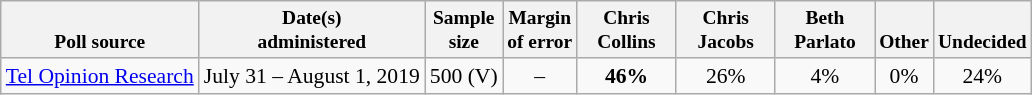<table class="wikitable" style="font-size:90%;text-align:center;">
<tr valign=bottom style="font-size:90%;">
<th>Poll source</th>
<th>Date(s)<br>administered</th>
<th>Sample<br>size</th>
<th>Margin<br>of error</th>
<th style="width:60px;">Chris<br>Collins</th>
<th style="width:60px;">Chris<br>Jacobs</th>
<th style="width:60px;">Beth<br>Parlato</th>
<th>Other</th>
<th>Undecided</th>
</tr>
<tr>
<td style="text-align:left;"><a href='#'>Tel Opinion Research</a></td>
<td>July 31 – August 1, 2019</td>
<td>500 (V)</td>
<td>–</td>
<td><strong>46%</strong></td>
<td>26%</td>
<td>4%</td>
<td>0%</td>
<td>24%</td>
</tr>
</table>
